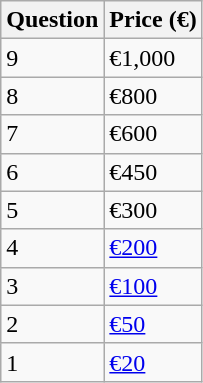<table class="wikitable wikicenter">
<tr>
<th rowspan="1">Question</th>
<th colspan="1">Price (€)</th>
</tr>
<tr>
<td>9</td>
<td>€1,000</td>
</tr>
<tr>
<td>8</td>
<td>€800</td>
</tr>
<tr>
<td>7</td>
<td>€600</td>
</tr>
<tr>
<td>6</td>
<td>€450</td>
</tr>
<tr>
<td>5</td>
<td>€300</td>
</tr>
<tr>
<td>4</td>
<td><a href='#'>€200</a></td>
</tr>
<tr>
<td>3</td>
<td><a href='#'>€100</a></td>
</tr>
<tr>
<td>2</td>
<td><a href='#'>€50</a></td>
</tr>
<tr>
<td>1</td>
<td><a href='#'>€20</a></td>
</tr>
</table>
